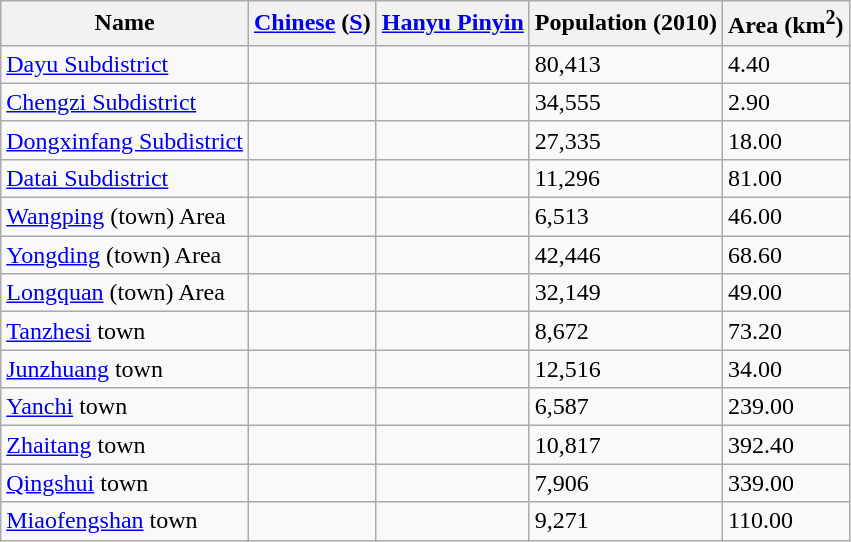<table class="wikitable">
<tr>
<th>Name</th>
<th><a href='#'>Chinese</a> (<a href='#'>S</a>)</th>
<th><a href='#'>Hanyu Pinyin</a></th>
<th>Population (2010)</th>
<th>Area (km<sup>2</sup>)</th>
</tr>
<tr>
<td><a href='#'>Dayu Subdistrict</a></td>
<td></td>
<td></td>
<td>80,413</td>
<td>4.40</td>
</tr>
<tr>
<td><a href='#'>Chengzi Subdistrict</a></td>
<td></td>
<td></td>
<td>34,555</td>
<td>2.90</td>
</tr>
<tr>
<td><a href='#'>Dongxinfang Subdistrict</a></td>
<td></td>
<td></td>
<td>27,335</td>
<td>18.00</td>
</tr>
<tr>
<td><a href='#'>Datai Subdistrict</a></td>
<td></td>
<td></td>
<td>11,296</td>
<td>81.00</td>
</tr>
<tr>
<td><a href='#'>Wangping</a> (town) Area</td>
<td></td>
<td></td>
<td>6,513</td>
<td>46.00</td>
</tr>
<tr>
<td><a href='#'>Yongding</a> (town) Area</td>
<td></td>
<td></td>
<td>42,446</td>
<td>68.60</td>
</tr>
<tr>
<td><a href='#'>Longquan</a> (town) Area</td>
<td></td>
<td></td>
<td>32,149</td>
<td>49.00</td>
</tr>
<tr>
<td><a href='#'>Tanzhesi</a> town</td>
<td></td>
<td></td>
<td>8,672</td>
<td>73.20</td>
</tr>
<tr>
<td><a href='#'>Junzhuang</a> town</td>
<td></td>
<td></td>
<td>12,516</td>
<td>34.00</td>
</tr>
<tr>
<td><a href='#'>Yanchi</a> town</td>
<td></td>
<td></td>
<td>6,587</td>
<td>239.00</td>
</tr>
<tr>
<td><a href='#'>Zhaitang</a> town</td>
<td></td>
<td></td>
<td>10,817</td>
<td>392.40</td>
</tr>
<tr>
<td><a href='#'>Qingshui</a> town</td>
<td></td>
<td></td>
<td>7,906</td>
<td>339.00</td>
</tr>
<tr>
<td><a href='#'>Miaofengshan</a> town</td>
<td></td>
<td></td>
<td>9,271</td>
<td>110.00</td>
</tr>
</table>
